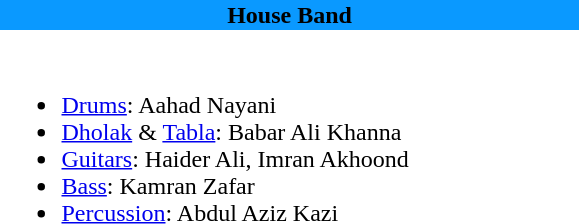<table style="border-spacing: 6px; border: 0px;">
<tr>
<th style="color:black; width:24em; background:#0A99FF; text-align:center">House Band</th>
</tr>
<tr>
<td colspan="2"><br><ul><li><a href='#'>Drums</a>: Aahad Nayani</li><li><a href='#'>Dholak</a> & <a href='#'>Tabla</a>: Babar Ali Khanna</li><li><a href='#'>Guitars</a>: Haider Ali, Imran Akhoond</li><li><a href='#'>Bass</a>: Kamran Zafar</li><li><a href='#'>Percussion</a>: Abdul Aziz Kazi</li></ul></td>
</tr>
</table>
